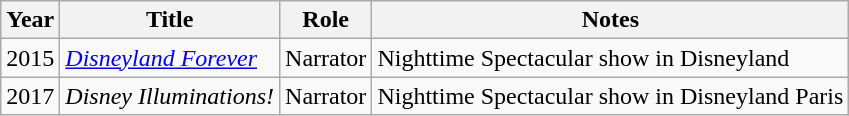<table class="wikitable sortable">
<tr>
<th>Year</th>
<th>Title</th>
<th>Role</th>
<th>Notes</th>
</tr>
<tr>
<td>2015</td>
<td><em><a href='#'>Disneyland Forever</a></em></td>
<td>Narrator</td>
<td>Nighttime Spectacular show in Disneyland</td>
</tr>
<tr>
<td>2017</td>
<td><em>Disney Illuminations!</em></td>
<td>Narrator</td>
<td>Nighttime Spectacular show in Disneyland Paris</td>
</tr>
</table>
